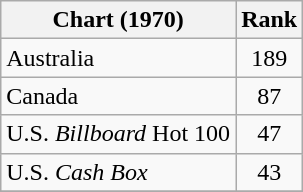<table class="wikitable sortable">
<tr>
<th align="left">Chart (1970)</th>
<th style="text-align:center;">Rank</th>
</tr>
<tr>
<td>Australia </td>
<td style="text-align:center;">189</td>
</tr>
<tr>
<td>Canada </td>
<td style="text-align:center;">87</td>
</tr>
<tr>
<td>U.S. <em>Billboard</em> Hot 100 </td>
<td style="text-align:center;">47</td>
</tr>
<tr>
<td>U.S. <em>Cash Box</em> </td>
<td style="text-align:center;">43</td>
</tr>
<tr>
</tr>
</table>
